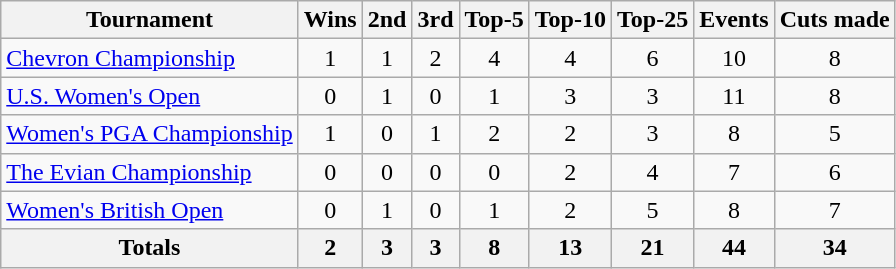<table class=wikitable style=text-align:center>
<tr>
<th>Tournament</th>
<th>Wins</th>
<th>2nd</th>
<th>3rd</th>
<th>Top-5</th>
<th>Top-10</th>
<th>Top-25</th>
<th>Events</th>
<th>Cuts made</th>
</tr>
<tr>
<td align=left><a href='#'>Chevron Championship</a></td>
<td>1</td>
<td>1</td>
<td>2</td>
<td>4</td>
<td>4</td>
<td>6</td>
<td>10</td>
<td>8</td>
</tr>
<tr>
<td align=left><a href='#'>U.S. Women's Open</a></td>
<td>0</td>
<td>1</td>
<td>0</td>
<td>1</td>
<td>3</td>
<td>3</td>
<td>11</td>
<td>8</td>
</tr>
<tr>
<td align=left><a href='#'>Women's PGA Championship</a></td>
<td>1</td>
<td>0</td>
<td>1</td>
<td>2</td>
<td>2</td>
<td>3</td>
<td>8</td>
<td>5</td>
</tr>
<tr>
<td align=left><a href='#'>The Evian Championship</a></td>
<td>0</td>
<td>0</td>
<td>0</td>
<td>0</td>
<td>2</td>
<td>4</td>
<td>7</td>
<td>6</td>
</tr>
<tr>
<td align=left><a href='#'>Women's British Open</a></td>
<td>0</td>
<td>1</td>
<td>0</td>
<td>1</td>
<td>2</td>
<td>5</td>
<td>8</td>
<td>7</td>
</tr>
<tr>
<th>Totals</th>
<th>2</th>
<th>3</th>
<th>3</th>
<th>8</th>
<th>13</th>
<th>21</th>
<th>44</th>
<th>34</th>
</tr>
</table>
